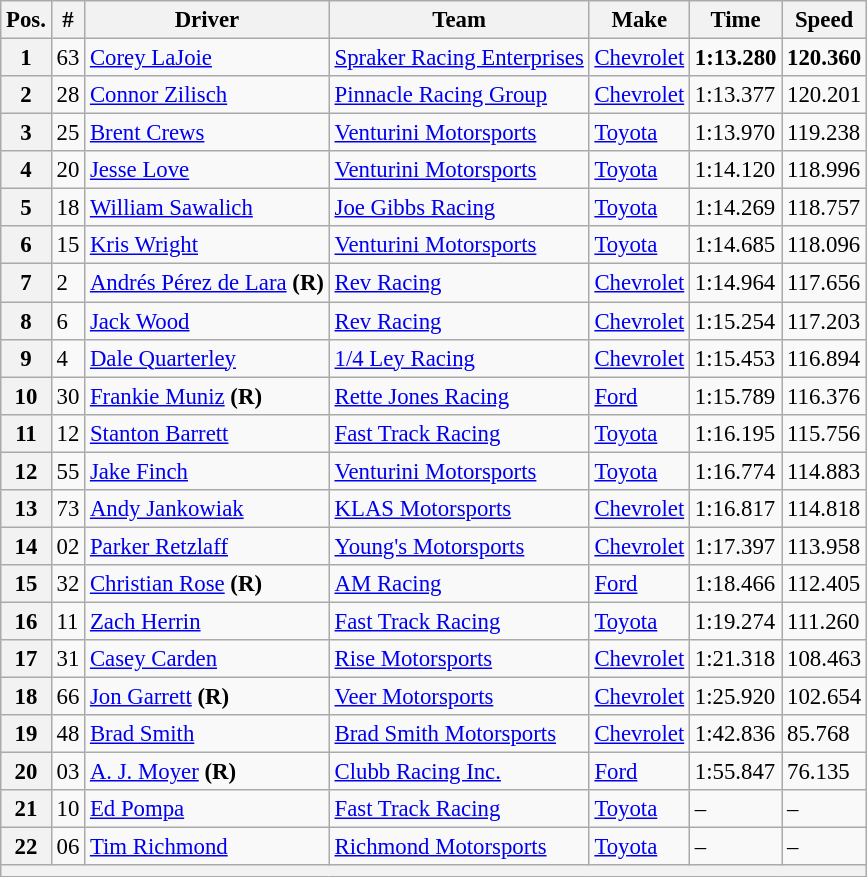<table class="wikitable" style="font-size:95%">
<tr>
<th>Pos.</th>
<th>#</th>
<th>Driver</th>
<th>Team</th>
<th>Make</th>
<th>Time</th>
<th>Speed</th>
</tr>
<tr>
<th>1</th>
<td>63</td>
<td><a href='#'>Corey LaJoie</a></td>
<td><a href='#'>Spraker Racing Enterprises</a></td>
<td><a href='#'>Chevrolet</a></td>
<td><strong>1:13.280</strong></td>
<td><strong>120.360</strong></td>
</tr>
<tr>
<th>2</th>
<td>28</td>
<td><a href='#'>Connor Zilisch</a></td>
<td><a href='#'>Pinnacle Racing Group</a></td>
<td><a href='#'>Chevrolet</a></td>
<td>1:13.377</td>
<td>120.201</td>
</tr>
<tr>
<th>3</th>
<td>25</td>
<td><a href='#'>Brent Crews</a></td>
<td><a href='#'>Venturini Motorsports</a></td>
<td><a href='#'>Toyota</a></td>
<td>1:13.970</td>
<td>119.238</td>
</tr>
<tr>
<th>4</th>
<td>20</td>
<td><a href='#'>Jesse Love</a></td>
<td><a href='#'>Venturini Motorsports</a></td>
<td><a href='#'>Toyota</a></td>
<td>1:14.120</td>
<td>118.996</td>
</tr>
<tr>
<th>5</th>
<td>18</td>
<td><a href='#'>William Sawalich</a></td>
<td><a href='#'>Joe Gibbs Racing</a></td>
<td><a href='#'>Toyota</a></td>
<td>1:14.269</td>
<td>118.757</td>
</tr>
<tr>
<th>6</th>
<td>15</td>
<td><a href='#'>Kris Wright</a></td>
<td><a href='#'>Venturini Motorsports</a></td>
<td><a href='#'>Toyota</a></td>
<td>1:14.685</td>
<td>118.096</td>
</tr>
<tr>
<th>7</th>
<td>2</td>
<td><a href='#'>Andrés Pérez de Lara</a> <strong>(R)</strong></td>
<td><a href='#'>Rev Racing</a></td>
<td><a href='#'>Chevrolet</a></td>
<td>1:14.964</td>
<td>117.656</td>
</tr>
<tr>
<th>8</th>
<td>6</td>
<td><a href='#'>Jack Wood</a></td>
<td><a href='#'>Rev Racing</a></td>
<td><a href='#'>Chevrolet</a></td>
<td>1:15.254</td>
<td>117.203</td>
</tr>
<tr>
<th>9</th>
<td>4</td>
<td><a href='#'>Dale Quarterley</a></td>
<td><a href='#'>1/4 Ley Racing</a></td>
<td><a href='#'>Chevrolet</a></td>
<td>1:15.453</td>
<td>116.894</td>
</tr>
<tr>
<th>10</th>
<td>30</td>
<td><a href='#'>Frankie Muniz</a> <strong>(R)</strong></td>
<td><a href='#'>Rette Jones Racing</a></td>
<td><a href='#'>Ford</a></td>
<td>1:15.789</td>
<td>116.376</td>
</tr>
<tr>
<th>11</th>
<td>12</td>
<td><a href='#'>Stanton Barrett</a></td>
<td><a href='#'>Fast Track Racing</a></td>
<td><a href='#'>Toyota</a></td>
<td>1:16.195</td>
<td>115.756</td>
</tr>
<tr>
<th>12</th>
<td>55</td>
<td><a href='#'>Jake Finch</a></td>
<td><a href='#'>Venturini Motorsports</a></td>
<td><a href='#'>Toyota</a></td>
<td>1:16.774</td>
<td>114.883</td>
</tr>
<tr>
<th>13</th>
<td>73</td>
<td><a href='#'>Andy Jankowiak</a></td>
<td><a href='#'>KLAS Motorsports</a></td>
<td><a href='#'>Chevrolet</a></td>
<td>1:16.817</td>
<td>114.818</td>
</tr>
<tr>
<th>14</th>
<td>02</td>
<td><a href='#'>Parker Retzlaff</a></td>
<td><a href='#'>Young's Motorsports</a></td>
<td><a href='#'>Chevrolet</a></td>
<td>1:17.397</td>
<td>113.958</td>
</tr>
<tr>
<th>15</th>
<td>32</td>
<td><a href='#'>Christian Rose</a> <strong>(R)</strong></td>
<td><a href='#'>AM Racing</a></td>
<td><a href='#'>Ford</a></td>
<td>1:18.466</td>
<td>112.405</td>
</tr>
<tr>
<th>16</th>
<td>11</td>
<td><a href='#'>Zach Herrin</a></td>
<td><a href='#'>Fast Track Racing</a></td>
<td><a href='#'>Toyota</a></td>
<td>1:19.274</td>
<td>111.260</td>
</tr>
<tr>
<th>17</th>
<td>31</td>
<td><a href='#'>Casey Carden</a></td>
<td><a href='#'>Rise Motorsports</a></td>
<td><a href='#'>Chevrolet</a></td>
<td>1:21.318</td>
<td>108.463</td>
</tr>
<tr>
<th>18</th>
<td>66</td>
<td><a href='#'>Jon Garrett</a> <strong>(R)</strong></td>
<td><a href='#'>Veer Motorsports</a></td>
<td><a href='#'>Chevrolet</a></td>
<td>1:25.920</td>
<td>102.654</td>
</tr>
<tr>
<th>19</th>
<td>48</td>
<td><a href='#'>Brad Smith</a></td>
<td><a href='#'>Brad Smith Motorsports</a></td>
<td><a href='#'>Chevrolet</a></td>
<td>1:42.836</td>
<td>85.768</td>
</tr>
<tr>
<th>20</th>
<td>03</td>
<td><a href='#'>A. J. Moyer</a> <strong>(R)</strong></td>
<td><a href='#'>Clubb Racing Inc.</a></td>
<td><a href='#'>Ford</a></td>
<td>1:55.847</td>
<td>76.135</td>
</tr>
<tr>
<th>21</th>
<td>10</td>
<td><a href='#'>Ed Pompa</a></td>
<td><a href='#'>Fast Track Racing</a></td>
<td><a href='#'>Toyota</a></td>
<td>–</td>
<td>–</td>
</tr>
<tr>
<th>22</th>
<td>06</td>
<td><a href='#'>Tim Richmond</a></td>
<td><a href='#'>Richmond Motorsports</a></td>
<td><a href='#'>Toyota</a></td>
<td>–</td>
<td>–</td>
</tr>
<tr>
<th colspan="7"></th>
</tr>
</table>
